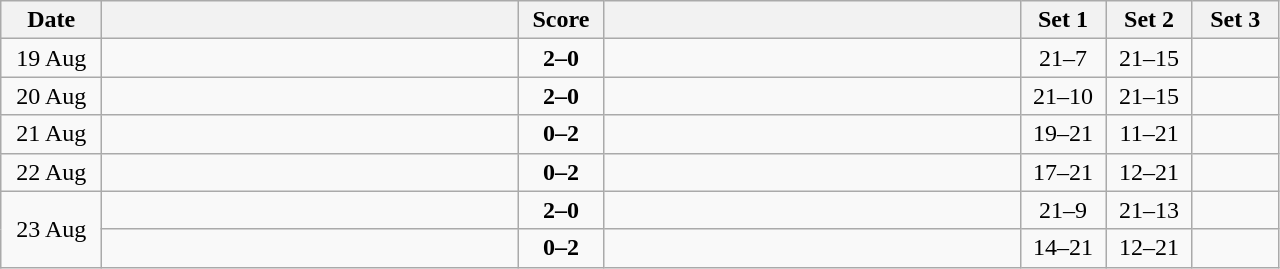<table class="wikitable" style="text-align: center;">
<tr>
<th width="60">Date</th>
<th align="right" width="270"></th>
<th width="50">Score</th>
<th align="left" width="270"></th>
<th width="50">Set 1</th>
<th width="50">Set 2</th>
<th width="50">Set 3</th>
</tr>
<tr>
<td>19 Aug</td>
<td align=left><strong></strong></td>
<td align=center><strong>2–0</strong></td>
<td align=left></td>
<td>21–7</td>
<td>21–15</td>
<td></td>
</tr>
<tr>
<td>20 Aug</td>
<td align=left><strong></strong></td>
<td align=center><strong>2–0</strong></td>
<td align=left></td>
<td>21–10</td>
<td>21–15</td>
<td></td>
</tr>
<tr>
<td>21 Aug</td>
<td align=left></td>
<td align=center><strong>0–2</strong></td>
<td align=left><strong></strong></td>
<td>19–21</td>
<td>11–21</td>
<td></td>
</tr>
<tr>
<td>22 Aug</td>
<td align=left></td>
<td align=center><strong>0–2</strong></td>
<td align=left><strong></strong></td>
<td>17–21</td>
<td>12–21</td>
<td></td>
</tr>
<tr>
<td rowspan=2>23 Aug</td>
<td align=left><strong></strong></td>
<td align=center><strong>2–0</strong></td>
<td align=left></td>
<td>21–9</td>
<td>21–13</td>
<td></td>
</tr>
<tr>
<td align=left></td>
<td align=center><strong>0–2</strong></td>
<td align=left><strong></strong></td>
<td>14–21</td>
<td>12–21</td>
<td></td>
</tr>
</table>
